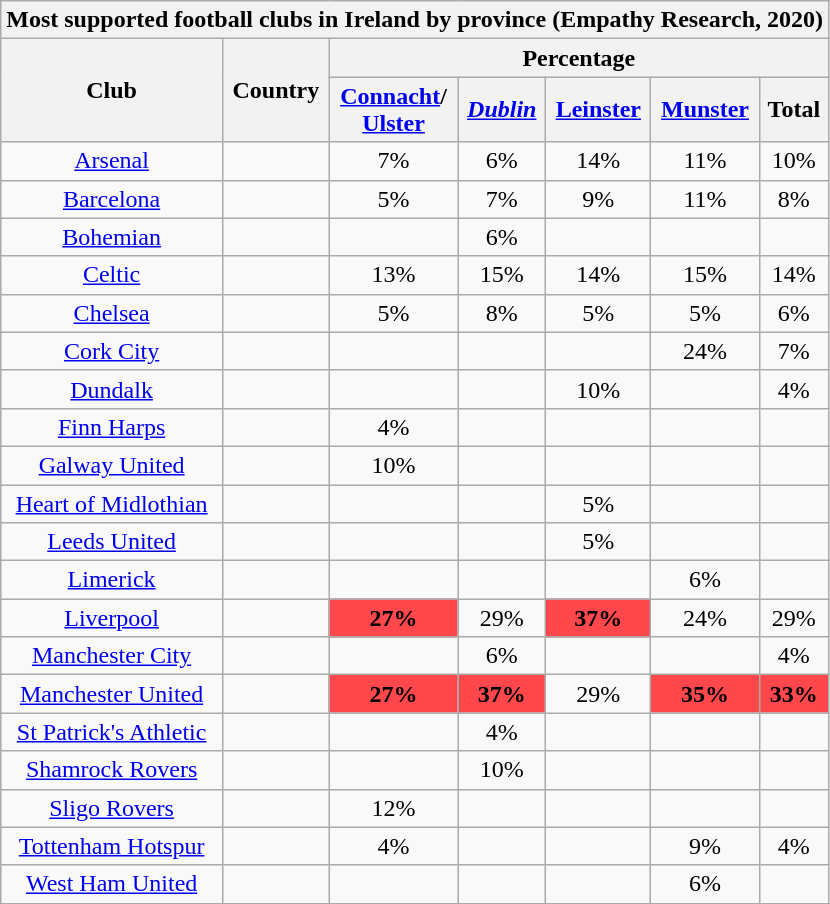<table class="wikitable sortable" style="text-align:center">
<tr>
<th colspan="7">Most supported football clubs in Ireland by province (Empathy Research, 2020)</th>
</tr>
<tr>
<th rowspan="2">Club</th>
<th rowspan="2">Country</th>
<th colspan="5">Percentage</th>
</tr>
<tr>
<th><a href='#'>Connacht</a>/<br><a href='#'>Ulster</a></th>
<th><em><a href='#'>Dublin</a></em></th>
<th><a href='#'>Leinster</a></th>
<th><a href='#'>Munster</a></th>
<th>Total</th>
</tr>
<tr>
<td><a href='#'>Arsenal</a></td>
<td></td>
<td>7%</td>
<td>6%</td>
<td>14%</td>
<td>11%</td>
<td>10%</td>
</tr>
<tr>
<td><a href='#'>Barcelona</a></td>
<td></td>
<td>5%</td>
<td>7%</td>
<td>9%</td>
<td>11%</td>
<td>8%</td>
</tr>
<tr>
<td><a href='#'>Bohemian</a></td>
<td></td>
<td></td>
<td>6%</td>
<td></td>
<td></td>
<td></td>
</tr>
<tr>
<td><a href='#'>Celtic</a></td>
<td></td>
<td>13%</td>
<td>15%</td>
<td>14%</td>
<td>15%</td>
<td>14%</td>
</tr>
<tr>
<td><a href='#'>Chelsea</a></td>
<td></td>
<td>5%</td>
<td>8%</td>
<td>5%</td>
<td>5%</td>
<td>6%</td>
</tr>
<tr>
<td><a href='#'>Cork City</a></td>
<td></td>
<td></td>
<td></td>
<td></td>
<td>24%</td>
<td>7%</td>
</tr>
<tr>
<td><a href='#'>Dundalk</a></td>
<td></td>
<td></td>
<td></td>
<td>10%</td>
<td></td>
<td>4%</td>
</tr>
<tr>
<td><a href='#'>Finn Harps</a></td>
<td></td>
<td>4%</td>
<td></td>
<td></td>
<td></td>
<td></td>
</tr>
<tr>
<td><a href='#'>Galway United</a></td>
<td></td>
<td>10%</td>
<td></td>
<td></td>
<td></td>
<td></td>
</tr>
<tr>
<td><a href='#'>Heart of Midlothian</a></td>
<td></td>
<td></td>
<td></td>
<td>5%</td>
<td></td>
<td></td>
</tr>
<tr>
<td><a href='#'>Leeds United</a></td>
<td></td>
<td></td>
<td></td>
<td>5%</td>
<td></td>
<td></td>
</tr>
<tr>
<td><a href='#'>Limerick</a></td>
<td></td>
<td></td>
<td></td>
<td></td>
<td>6%</td>
<td></td>
</tr>
<tr>
<td><a href='#'>Liverpool</a></td>
<td></td>
<th style="background:#FF474C">27%</th>
<td>29%</td>
<th style="background:#FF474C">37%</th>
<td>24%</td>
<td>29%</td>
</tr>
<tr>
<td><a href='#'>Manchester City</a></td>
<td></td>
<td></td>
<td>6%</td>
<td></td>
<td></td>
<td>4%</td>
</tr>
<tr>
<td><a href='#'>Manchester United</a></td>
<td></td>
<th style="background:#FF474C">27%</th>
<th style="background:#FF474C">37%</th>
<td>29%</td>
<th style="background:#FF474C">35%</th>
<th style="background:#FF474C">33%</th>
</tr>
<tr>
<td><a href='#'>St Patrick's Athletic</a></td>
<td></td>
<td></td>
<td>4%</td>
<td></td>
<td></td>
<td></td>
</tr>
<tr>
<td><a href='#'>Shamrock Rovers</a></td>
<td></td>
<td></td>
<td>10%</td>
<td></td>
<td></td>
<td></td>
</tr>
<tr>
<td><a href='#'>Sligo Rovers</a></td>
<td></td>
<td>12%</td>
<td></td>
<td></td>
<td></td>
<td></td>
</tr>
<tr>
<td><a href='#'>Tottenham Hotspur</a></td>
<td></td>
<td>4%</td>
<td></td>
<td></td>
<td>9%</td>
<td>4%</td>
</tr>
<tr>
<td><a href='#'>West Ham United</a></td>
<td></td>
<td></td>
<td></td>
<td></td>
<td>6%</td>
<td></td>
</tr>
</table>
